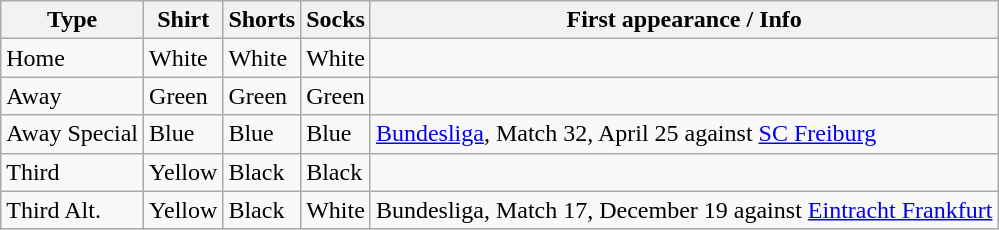<table class="wikitable">
<tr>
<th>Type</th>
<th>Shirt</th>
<th>Shorts</th>
<th>Socks</th>
<th>First appearance / Info</th>
</tr>
<tr>
<td>Home</td>
<td>White</td>
<td>White</td>
<td>White</td>
<td></td>
</tr>
<tr>
<td>Away</td>
<td>Green</td>
<td>Green</td>
<td>Green</td>
<td></td>
</tr>
<tr>
<td>Away Special</td>
<td>Blue</td>
<td>Blue</td>
<td>Blue</td>
<td><a href='#'>Bundesliga</a>, Match 32, April 25 against <a href='#'>SC Freiburg</a></td>
</tr>
<tr>
<td>Third</td>
<td>Yellow</td>
<td>Black</td>
<td>Black</td>
<td></td>
</tr>
<tr>
<td>Third Alt.</td>
<td>Yellow</td>
<td>Black</td>
<td>White</td>
<td>Bundesliga, Match 17, December 19 against <a href='#'>Eintracht Frankfurt</a></td>
</tr>
</table>
